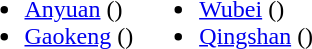<table>
<tr>
<td valign="top"><br><ul><li><a href='#'>Anyuan</a> ()</li><li><a href='#'>Gaokeng</a> ()</li></ul></td>
<td valign="top"><br><ul><li><a href='#'>Wubei</a> ()</li><li><a href='#'>Qingshan</a> ()</li></ul></td>
</tr>
</table>
